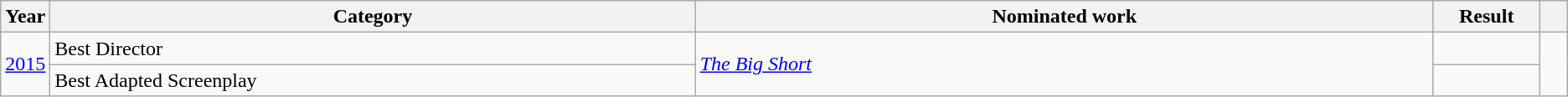<table class=wikitable>
<tr>
<th scope="col" style="width:1em;">Year</th>
<th scope="col" style="width:34em;">Category</th>
<th scope="col" style="width:39em;">Nominated work</th>
<th scope="col" style="width:5em;">Result</th>
<th scope="col" style="width:1em;"></th>
</tr>
<tr>
<td rowspan="2"><a href='#'>2015</a></td>
<td>Best Director</td>
<td rowspan="2"><em><a href='#'>The Big Short</a></em></td>
<td></td>
<td rowspan="2"></td>
</tr>
<tr>
<td>Best Adapted Screenplay</td>
<td></td>
</tr>
</table>
